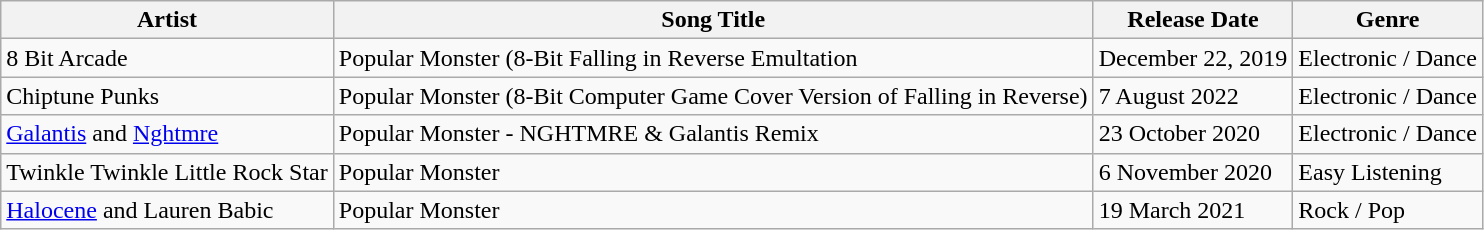<table class="wikitable">
<tr>
<th>Artist</th>
<th>Song Title</th>
<th>Release Date</th>
<th>Genre</th>
</tr>
<tr>
<td>8 Bit Arcade</td>
<td>Popular Monster (8-Bit Falling in Reverse Emultation</td>
<td>December 22, 2019</td>
<td>Electronic / Dance</td>
</tr>
<tr>
<td>Chiptune Punks </td>
<td>Popular Monster  (8-Bit Computer Game Cover Version of Falling in Reverse) </td>
<td>7 August 2022</td>
<td>Electronic / Dance</td>
</tr>
<tr>
<td><a href='#'>Galantis</a> and <a href='#'>Nghtmre</a></td>
<td>Popular Monster - NGHTMRE & Galantis Remix</td>
<td>23 October 2020</td>
<td>Electronic / Dance</td>
</tr>
<tr>
<td>Twinkle Twinkle Little Rock Star</td>
<td>Popular Monster</td>
<td>6 November 2020</td>
<td>Easy Listening</td>
</tr>
<tr>
<td><a href='#'>Halocene</a> and Lauren Babic</td>
<td>Popular Monster</td>
<td>19 March 2021</td>
<td>Rock / Pop</td>
</tr>
</table>
